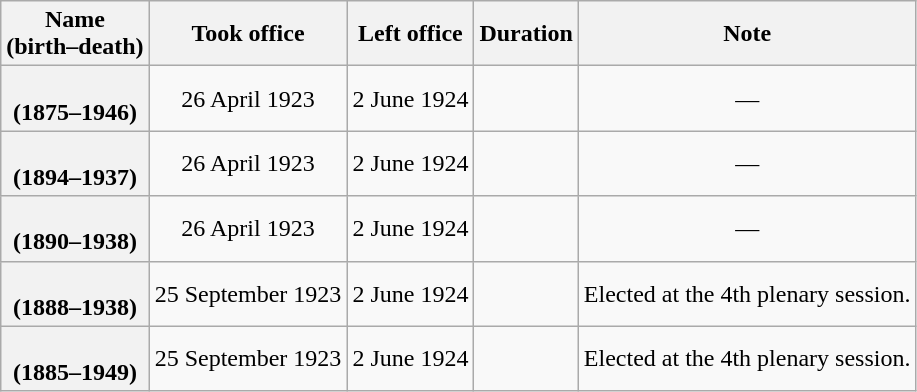<table class="wikitable plainrowheaders sortable" style="text-align:center;" border="1">
<tr>
<th scope="col">Name<br>(birth–death)</th>
<th scope="col">Took office</th>
<th scope="col">Left office</th>
<th scope="col">Duration</th>
<th scope="col">Note</th>
</tr>
<tr>
<th scope="row"><br>(1875–1946)</th>
<td>26 April 1923</td>
<td>2 June 1924</td>
<td></td>
<td>—</td>
</tr>
<tr>
<th scope="row"><br>(1894–1937)</th>
<td>26 April 1923</td>
<td>2 June 1924</td>
<td></td>
<td>—</td>
</tr>
<tr>
<th scope="row"><br>(1890–1938)</th>
<td>26 April 1923</td>
<td>2 June 1924</td>
<td></td>
<td>—</td>
</tr>
<tr>
<th scope="row"><br>(1888–1938)</th>
<td>25 September 1923</td>
<td>2 June 1924</td>
<td></td>
<td align="left">Elected at the 4th plenary session.</td>
</tr>
<tr>
<th scope="row"><br>(1885–1949)</th>
<td>25 September 1923</td>
<td>2 June 1924</td>
<td></td>
<td align="left">Elected at the 4th plenary session.</td>
</tr>
</table>
